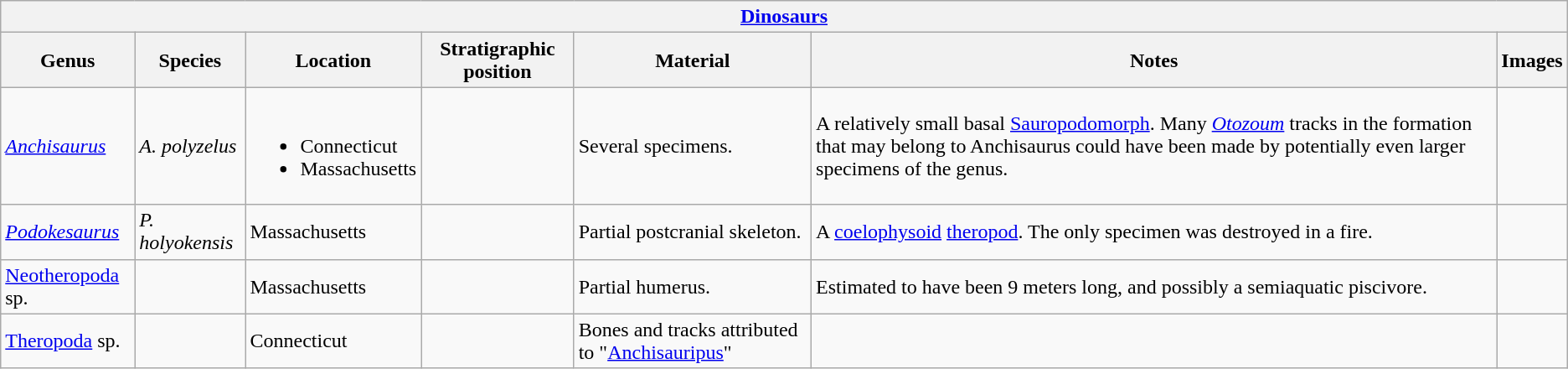<table class="wikitable" align="center">
<tr>
<th colspan="7" align="center"><strong><a href='#'>Dinosaurs</a></strong></th>
</tr>
<tr>
<th>Genus</th>
<th>Species</th>
<th>Location</th>
<th>Stratigraphic position</th>
<th>Material</th>
<th>Notes</th>
<th>Images</th>
</tr>
<tr>
<td><em><a href='#'>Anchisaurus</a></em></td>
<td><em>A. polyzelus</em></td>
<td><br><ul><li>Connecticut</li><li>Massachusetts</li></ul></td>
<td></td>
<td>Several specimens.</td>
<td>A relatively small basal <a href='#'>Sauropodomorph</a>. Many <em><a href='#'>Otozoum</a></em> tracks in the formation that may belong to Anchisaurus could have been made by potentially even larger specimens of the genus.</td>
<td></td>
</tr>
<tr>
<td><em><a href='#'>Podokesaurus</a></em></td>
<td><em>P. holyokensis</em></td>
<td>Massachusetts</td>
<td></td>
<td>Partial postcranial skeleton.</td>
<td>A <a href='#'>coelophysoid</a> <a href='#'>theropod</a>. The only specimen was destroyed in a fire.</td>
<td></td>
</tr>
<tr>
<td><a href='#'>Neotheropoda</a> sp.</td>
<td></td>
<td>Massachusetts</td>
<td></td>
<td>Partial humerus.</td>
<td>Estimated to have been 9 meters long, and possibly a semiaquatic piscivore.</td>
<td></td>
</tr>
<tr>
<td><a href='#'>Theropoda</a> sp.</td>
<td></td>
<td>Connecticut</td>
<td></td>
<td>Bones and tracks attributed to "<a href='#'>Anchisauripus</a>"</td>
<td></td>
<td></td>
</tr>
</table>
